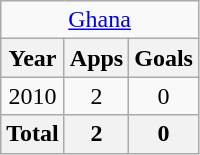<table class="wikitable" style="text-align:center">
<tr>
<td colspan="3"><a href='#'>Ghana</a></td>
</tr>
<tr>
<th>Year</th>
<th>Apps</th>
<th>Goals</th>
</tr>
<tr>
<td>2010</td>
<td>2</td>
<td>0</td>
</tr>
<tr>
<th>Total</th>
<th>2</th>
<th>0</th>
</tr>
</table>
